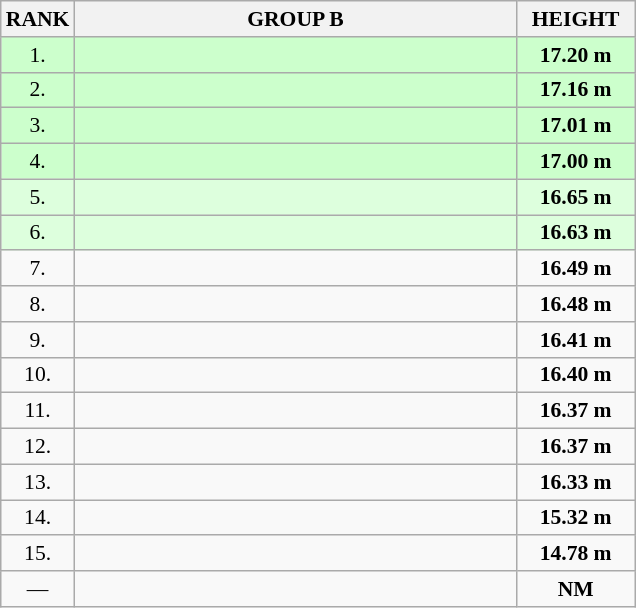<table class="wikitable" style="border-collapse: collapse; font-size: 90%;">
<tr>
<th>RANK</th>
<th align="center" style="width: 20em">GROUP B</th>
<th align="center" style="width: 5em">HEIGHT</th>
</tr>
<tr style="background:#ccffcc;">
<td align="center">1.</td>
<td></td>
<td align="center"><strong>17.20 m</strong></td>
</tr>
<tr style="background:#ccffcc;">
<td align="center">2.</td>
<td></td>
<td align="center"><strong>17.16 m</strong></td>
</tr>
<tr style="background:#ccffcc;">
<td align="center">3.</td>
<td></td>
<td align="center"><strong>17.01 m</strong></td>
</tr>
<tr style="background:#ccffcc;">
<td align="center">4.</td>
<td></td>
<td align="center"><strong>17.00 m</strong></td>
</tr>
<tr style="background:#ddffdd;">
<td align="center">5.</td>
<td></td>
<td align="center"><strong>16.65 m</strong></td>
</tr>
<tr style="background:#ddffdd;">
<td align="center">6.</td>
<td></td>
<td align="center"><strong>16.63 m</strong></td>
</tr>
<tr>
<td align="center">7.</td>
<td></td>
<td align="center"><strong>16.49 m</strong></td>
</tr>
<tr>
<td align="center">8.</td>
<td></td>
<td align="center"><strong>16.48 m</strong></td>
</tr>
<tr>
<td align="center">9.</td>
<td></td>
<td align="center"><strong>16.41 m</strong></td>
</tr>
<tr>
<td align="center">10.</td>
<td></td>
<td align="center"><strong>16.40 m</strong></td>
</tr>
<tr>
<td align="center">11.</td>
<td></td>
<td align="center"><strong>16.37 m</strong></td>
</tr>
<tr>
<td align="center">12.</td>
<td></td>
<td align="center"><strong>16.37 m</strong></td>
</tr>
<tr>
<td align="center">13.</td>
<td></td>
<td align="center"><strong>16.33 m</strong></td>
</tr>
<tr>
<td align="center">14.</td>
<td></td>
<td align="center"><strong>15.32 m</strong></td>
</tr>
<tr>
<td align="center">15.</td>
<td></td>
<td align="center"><strong>14.78 m</strong></td>
</tr>
<tr>
<td align="center">—</td>
<td></td>
<td align="center"><strong>NM</strong></td>
</tr>
</table>
